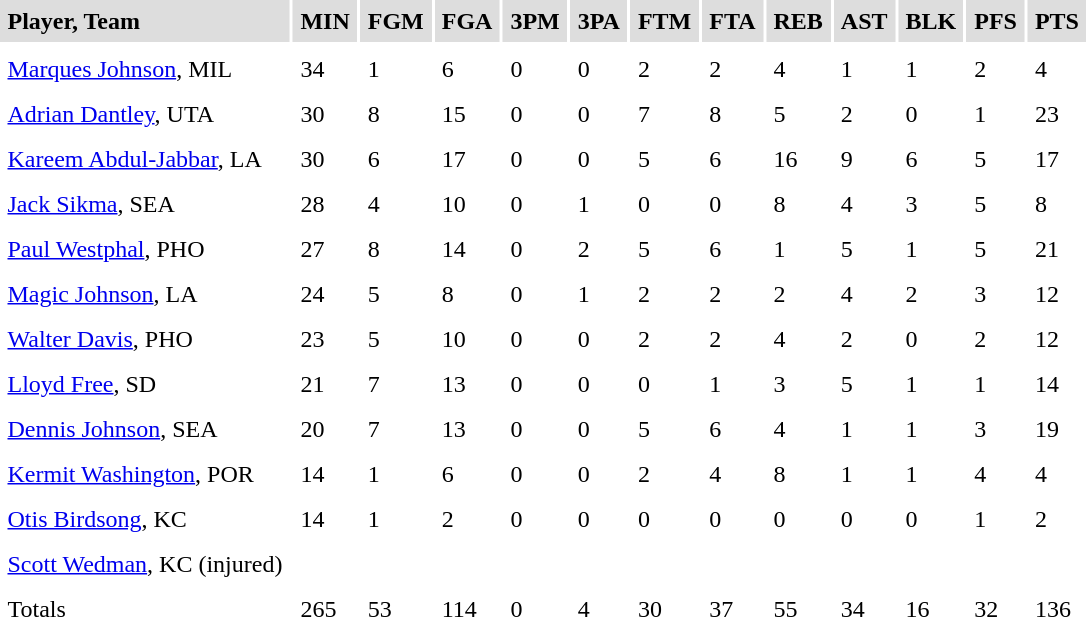<table cellpadding=5>
<tr bgcolor="#dddddd">
<td><strong>Player, Team</strong></td>
<td><strong>MIN</strong></td>
<td><strong>FGM</strong></td>
<td><strong>FGA</strong></td>
<td><strong>3PM</strong></td>
<td><strong>3PA</strong></td>
<td><strong>FTM</strong></td>
<td><strong>FTA</strong></td>
<td><strong>REB</strong></td>
<td><strong>AST</strong></td>
<td><strong>BLK</strong></td>
<td><strong>PFS</strong></td>
<td><strong>PTS</strong></td>
</tr>
<tr bgcolor="#eeeeee">
</tr>
<tr>
<td><a href='#'>Marques Johnson</a>, MIL</td>
<td>34</td>
<td>1</td>
<td>6</td>
<td>0</td>
<td>0</td>
<td>2</td>
<td>2</td>
<td>4</td>
<td>1</td>
<td>1</td>
<td>2</td>
<td>4</td>
</tr>
<tr>
<td><a href='#'>Adrian Dantley</a>, UTA</td>
<td>30</td>
<td>8</td>
<td>15</td>
<td>0</td>
<td>0</td>
<td>7</td>
<td>8</td>
<td>5</td>
<td>2</td>
<td>0</td>
<td>1</td>
<td>23</td>
</tr>
<tr>
<td><a href='#'>Kareem Abdul-Jabbar</a>, LA</td>
<td>30</td>
<td>6</td>
<td>17</td>
<td>0</td>
<td>0</td>
<td>5</td>
<td>6</td>
<td>16</td>
<td>9</td>
<td>6</td>
<td>5</td>
<td>17</td>
</tr>
<tr>
<td><a href='#'>Jack Sikma</a>, SEA</td>
<td>28</td>
<td>4</td>
<td>10</td>
<td>0</td>
<td>1</td>
<td>0</td>
<td>0</td>
<td>8</td>
<td>4</td>
<td>3</td>
<td>5</td>
<td>8</td>
</tr>
<tr>
<td><a href='#'>Paul Westphal</a>, PHO</td>
<td>27</td>
<td>8</td>
<td>14</td>
<td>0</td>
<td>2</td>
<td>5</td>
<td>6</td>
<td>1</td>
<td>5</td>
<td>1</td>
<td>5</td>
<td>21</td>
</tr>
<tr>
<td><a href='#'>Magic Johnson</a>, LA</td>
<td>24</td>
<td>5</td>
<td>8</td>
<td>0</td>
<td>1</td>
<td>2</td>
<td>2</td>
<td>2</td>
<td>4</td>
<td>2</td>
<td>3</td>
<td>12</td>
</tr>
<tr>
<td><a href='#'>Walter Davis</a>, PHO</td>
<td>23</td>
<td>5</td>
<td>10</td>
<td>0</td>
<td>0</td>
<td>2</td>
<td>2</td>
<td>4</td>
<td>2</td>
<td>0</td>
<td>2</td>
<td>12</td>
</tr>
<tr>
<td><a href='#'>Lloyd Free</a>, SD</td>
<td>21</td>
<td>7</td>
<td>13</td>
<td>0</td>
<td>0</td>
<td>0</td>
<td>1</td>
<td>3</td>
<td>5</td>
<td>1</td>
<td>1</td>
<td>14</td>
</tr>
<tr>
<td><a href='#'>Dennis Johnson</a>, SEA</td>
<td>20</td>
<td>7</td>
<td>13</td>
<td>0</td>
<td>0</td>
<td>5</td>
<td>6</td>
<td>4</td>
<td>1</td>
<td>1</td>
<td>3</td>
<td>19</td>
</tr>
<tr>
<td><a href='#'>Kermit Washington</a>, POR</td>
<td>14</td>
<td>1</td>
<td>6</td>
<td>0</td>
<td>0</td>
<td>2</td>
<td>4</td>
<td>8</td>
<td>1</td>
<td>1</td>
<td>4</td>
<td>4</td>
</tr>
<tr>
<td><a href='#'>Otis Birdsong</a>, KC</td>
<td>14</td>
<td>1</td>
<td>2</td>
<td>0</td>
<td>0</td>
<td>0</td>
<td>0</td>
<td>0</td>
<td>0</td>
<td>0</td>
<td>1</td>
<td>2</td>
</tr>
<tr>
<td><a href='#'>Scott Wedman</a>, KC (injured)</td>
<td></td>
<td></td>
<td></td>
<td></td>
<td></td>
<td></td>
<td></td>
<td></td>
<td></td>
<td></td>
<td></td>
<td></td>
</tr>
<tr>
<td>Totals</td>
<td>265</td>
<td>53</td>
<td>114</td>
<td>0</td>
<td>4</td>
<td>30</td>
<td>37</td>
<td>55</td>
<td>34</td>
<td>16</td>
<td>32</td>
<td>136</td>
</tr>
<tr>
</tr>
</table>
